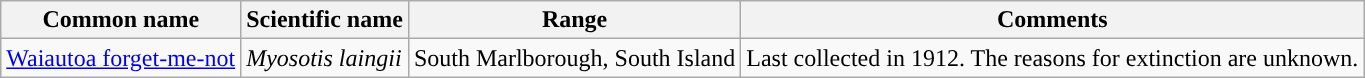<table class="wikitable">
<tr>
<th>Common name</th>
<th>Scientific name</th>
<th>Range</th>
<th class="unsortable">Comments</th>
</tr>
<tr>
<td><a href='#'>Waiautoa forget-me-not</a></td>
<td><em>Myosotis laingii</em></td>
<td>South Marlborough, South Island</td>
<td>Last collected in 1912. The reasons for extinction are unknown.</td>
</tr>
</table>
